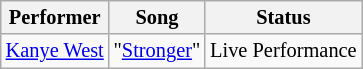<table class="wikitable" style="font-size:85%">
<tr>
<th>Performer</th>
<th>Song</th>
<th>Status</th>
</tr>
<tr>
<td> <a href='#'>Kanye West</a></td>
<td>"<a href='#'>Stronger</a>"</td>
<td>Live Performance</td>
</tr>
</table>
